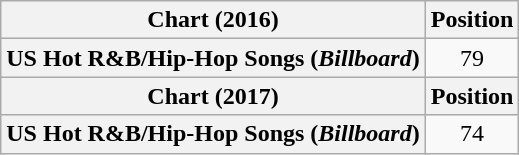<table class="wikitable plainrowheaders" style="text-align:center;">
<tr>
<th scope="col">Chart (2016)</th>
<th scope="col">Position</th>
</tr>
<tr>
<th scope="row">US Hot R&B/Hip-Hop Songs (<em>Billboard</em>)</th>
<td>79</td>
</tr>
<tr>
<th scope="col">Chart (2017)</th>
<th scope="col">Position</th>
</tr>
<tr>
<th scope="row">US Hot R&B/Hip-Hop Songs (<em>Billboard</em>)</th>
<td>74</td>
</tr>
</table>
